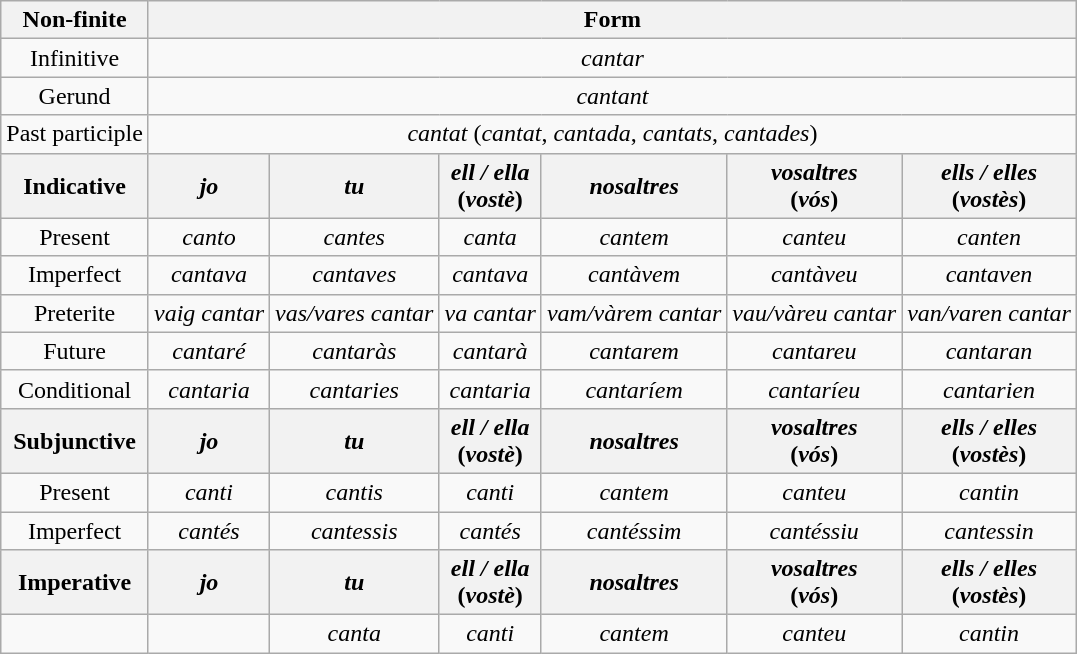<table class="wikitable">
<tr>
<th>Non-finite</th>
<th colspan="6">Form</th>
</tr>
<tr align="center">
<td>Infinitive</td>
<td colspan="6"><em>cantar</em></td>
</tr>
<tr align="center">
<td>Gerund</td>
<td colspan="6"><em>cantant</em></td>
</tr>
<tr align="center">
<td>Past participle</td>
<td colspan="6"><em>cantat</em> (<em>cantat</em>, <em>cantada</em>, <em>cantats</em>, <em>cantades</em>)</td>
</tr>
<tr align="center">
<th>Indicative</th>
<th><em>jo</em></th>
<th><em>tu</em></th>
<th><em>ell / ella</em><br>(<em>vostè</em>)</th>
<th><em>nosaltres</em></th>
<th><em>vosaltres</em><br>(<em>vós</em>)</th>
<th><em>ells / elles</em><br>(<em>vostès</em>)</th>
</tr>
<tr align="center">
<td>Present</td>
<td><em>canto</em></td>
<td><em>cantes</em></td>
<td><em>canta</em></td>
<td><em>cantem</em></td>
<td><em>canteu</em></td>
<td><em>canten</em></td>
</tr>
<tr align="center">
<td>Imperfect</td>
<td><em>cantava</em></td>
<td><em>cantaves</em></td>
<td><em>cantava</em></td>
<td><em>cantàvem</em></td>
<td><em>cantàveu</em></td>
<td><em>cantaven</em></td>
</tr>
<tr align="center">
<td>Preterite</td>
<td><em>vaig cantar</em></td>
<td><em>vas/vares cantar </em></td>
<td><em>va cantar</em></td>
<td><em>vam/vàrem cantar</em></td>
<td><em>vau/vàreu cantar</em></td>
<td><em>van/varen cantar</em></td>
</tr>
<tr align="center">
<td>Future</td>
<td><em>cantaré</em></td>
<td><em>cantaràs</em></td>
<td><em>cantarà</em></td>
<td><em>cantarem</em></td>
<td><em>cantareu</em></td>
<td><em>cantaran</em></td>
</tr>
<tr align="center">
<td>Conditional</td>
<td><em>cantaria</em></td>
<td><em>cantaries</em></td>
<td><em>cantaria</em></td>
<td><em>cantaríem</em></td>
<td><em>cantaríeu</em></td>
<td><em>cantarien</em></td>
</tr>
<tr align="center">
<th>Subjunctive</th>
<th><em>jo</em></th>
<th><em>tu</em></th>
<th><em>ell / ella</em><br>(<em>vostè</em>)</th>
<th><em>nosaltres</em></th>
<th><em>vosaltres</em><br>(<em>vós</em>)</th>
<th><em>ells / elles</em><br>(<em>vostès</em>)</th>
</tr>
<tr align="center">
<td>Present</td>
<td><em>canti</em></td>
<td><em>cantis</em></td>
<td><em>canti</em></td>
<td><em>cantem</em></td>
<td><em>canteu</em></td>
<td><em>cantin</em></td>
</tr>
<tr align="center">
<td>Imperfect</td>
<td><em>cantés</em></td>
<td><em>cantessis</em></td>
<td><em>cantés</em></td>
<td><em>cantéssim</em></td>
<td><em>cantéssiu</em></td>
<td><em>cantessin</em></td>
</tr>
<tr align="center">
<th>Imperative</th>
<th><em>jo</em></th>
<th><em>tu</em></th>
<th><em>ell / ella</em><br>(<em>vostè</em>)</th>
<th><em>nosaltres</em></th>
<th><em>vosaltres</em><br>(<em>vós</em>)</th>
<th><em>ells / elles</em><br>(<em>vostès</em>)</th>
</tr>
<tr align="center">
<td> </td>
<td> </td>
<td><em>canta</em></td>
<td><em>canti</em></td>
<td><em>cantem</em></td>
<td><em>canteu</em></td>
<td><em>cantin</em></td>
</tr>
</table>
